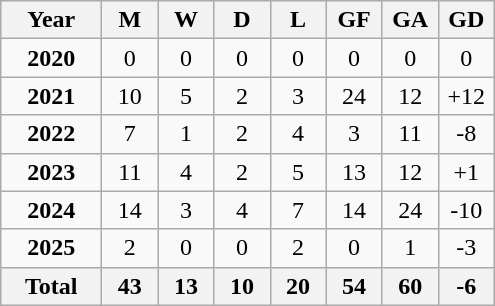<table class="wikitable" style="text-align: center">
<tr>
<th width=60>Year</th>
<th width=30>M</th>
<th width=30>W</th>
<th width=30>D</th>
<th width=30>L</th>
<th width=30>GF</th>
<th width=30>GA</th>
<th width=30>GD</th>
</tr>
<tr>
<td><strong>2020</strong></td>
<td>0</td>
<td>0</td>
<td>0</td>
<td>0</td>
<td>0</td>
<td>0</td>
<td>0</td>
</tr>
<tr>
<td><strong>2021</strong></td>
<td>10</td>
<td>5</td>
<td>2</td>
<td>3</td>
<td>24</td>
<td>12</td>
<td>+12</td>
</tr>
<tr>
<td><strong>2022</strong></td>
<td>7</td>
<td>1</td>
<td>2</td>
<td>4</td>
<td>3</td>
<td>11</td>
<td>-8</td>
</tr>
<tr>
<td><strong>2023</strong></td>
<td>11</td>
<td>4</td>
<td>2</td>
<td>5</td>
<td>13</td>
<td>12</td>
<td>+1</td>
</tr>
<tr>
<td><strong>2024</strong></td>
<td>14</td>
<td>3</td>
<td>4</td>
<td>7</td>
<td>14</td>
<td>24</td>
<td>-10</td>
</tr>
<tr>
<td><strong>2025</strong></td>
<td>2</td>
<td>0</td>
<td>0</td>
<td>2</td>
<td>0</td>
<td>1</td>
<td>-3</td>
</tr>
<tr>
<th>Total</th>
<th>43</th>
<th>13</th>
<th>10</th>
<th>20</th>
<th>54</th>
<th>60</th>
<th>-6</th>
</tr>
</table>
